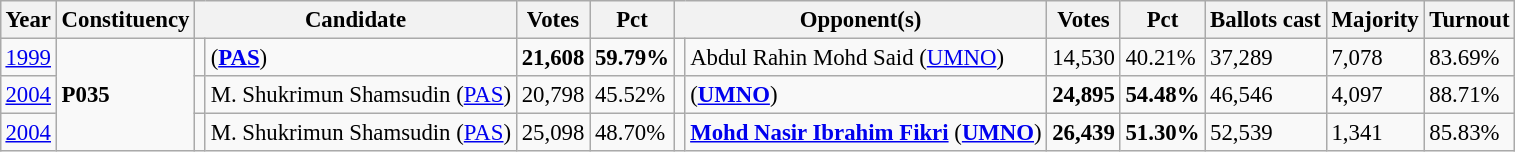<table class="wikitable" style="margin:0.5em ; font-size:95%">
<tr>
<th>Year</th>
<th>Constituency</th>
<th colspan=2>Candidate</th>
<th>Votes</th>
<th>Pct</th>
<th colspan=2>Opponent(s)</th>
<th>Votes</th>
<th>Pct</th>
<th>Ballots cast</th>
<th>Majority</th>
<th>Turnout</th>
</tr>
<tr>
<td><a href='#'>1999</a></td>
<td rowspan=3><strong>P035 </strong></td>
<td></td>
<td> (<a href='#'><strong>PAS</strong></a>)</td>
<td align=right><strong>21,608</strong></td>
<td><strong>59.79%</strong></td>
<td></td>
<td>Abdul Rahin Mohd Said (<a href='#'>UMNO</a>)</td>
<td align=right>14,530</td>
<td>40.21%</td>
<td>37,289</td>
<td>7,078</td>
<td>83.69%</td>
</tr>
<tr>
<td><a href='#'>2004</a></td>
<td></td>
<td>M. Shukrimun Shamsudin (<a href='#'>PAS</a>)</td>
<td align=right>20,798</td>
<td>45.52%</td>
<td></td>
<td> (<a href='#'><strong>UMNO</strong></a>)</td>
<td align=right><strong>24,895</strong></td>
<td><strong>54.48%</strong></td>
<td>46,546</td>
<td>4,097</td>
<td>88.71%</td>
</tr>
<tr>
<td><a href='#'>2004</a></td>
<td></td>
<td>M. Shukrimun Shamsudin (<a href='#'>PAS</a>)</td>
<td align=right>25,098</td>
<td>48.70%</td>
<td></td>
<td><strong><a href='#'>Mohd Nasir Ibrahim Fikri</a></strong> (<a href='#'><strong>UMNO</strong></a>)</td>
<td align=right><strong>26,439</strong></td>
<td><strong>51.30%</strong></td>
<td>52,539</td>
<td>1,341</td>
<td>85.83%</td>
</tr>
</table>
